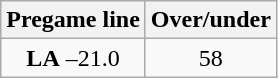<table class="wikitable">
<tr align="center">
<th style=>Pregame line</th>
<th style=>Over/under</th>
</tr>
<tr align="center">
<td><strong>LA</strong> –21.0</td>
<td>58</td>
</tr>
</table>
